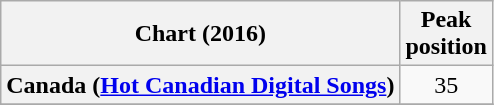<table class="wikitable sortable plainrowheaders">
<tr>
<th scope="col">Chart (2016)</th>
<th scope="col">Peak<br> position</th>
</tr>
<tr>
<th scope="row">Canada (<a href='#'>Hot Canadian Digital Songs</a>)</th>
<td align="center">35</td>
</tr>
<tr>
</tr>
</table>
